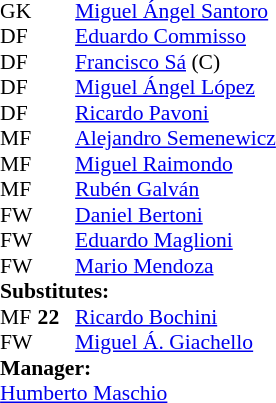<table style="font-size:90%; margin:0.2em auto;" cellspacing="0" cellpadding="0">
<tr>
<th width="25"></th>
<th width="25"></th>
</tr>
<tr>
<td>GK</td>
<td></td>
<td> <a href='#'>Miguel Ángel Santoro</a></td>
</tr>
<tr>
<td>DF</td>
<td></td>
<td> <a href='#'>Eduardo Commisso</a></td>
</tr>
<tr>
<td>DF</td>
<td></td>
<td> <a href='#'>Francisco Sá</a> (C)</td>
</tr>
<tr>
<td>DF</td>
<td></td>
<td> <a href='#'>Miguel Ángel López</a></td>
</tr>
<tr>
<td>DF</td>
<td></td>
<td> <a href='#'>Ricardo Pavoni</a></td>
</tr>
<tr>
<td>MF</td>
<td></td>
<td> <a href='#'>Alejandro Semenewicz</a></td>
</tr>
<tr>
<td>MF</td>
<td></td>
<td> <a href='#'>Miguel Raimondo</a></td>
</tr>
<tr>
<td>MF</td>
<td></td>
<td> <a href='#'>Rubén Galván</a></td>
</tr>
<tr>
<td>FW</td>
<td></td>
<td> <a href='#'>Daniel Bertoni</a></td>
</tr>
<tr>
<td>FW</td>
<td></td>
<td> <a href='#'>Eduardo Maglioni</a></td>
<td></td>
<td></td>
</tr>
<tr>
<td>FW</td>
<td></td>
<td> <a href='#'>Mario Mendoza</a></td>
<td></td>
<td></td>
</tr>
<tr>
<td colspan=3><strong>Substitutes:</strong></td>
</tr>
<tr>
<td>MF</td>
<td><strong>22</strong></td>
<td> <a href='#'>Ricardo Bochini</a></td>
<td></td>
<td></td>
</tr>
<tr>
<td>FW</td>
<td></td>
<td> <a href='#'>Miguel Á. Giachello</a></td>
<td></td>
<td></td>
</tr>
<tr>
<td colspan=3><strong>Manager:</strong></td>
</tr>
<tr>
<td colspan=4> <a href='#'>Humberto Maschio</a></td>
</tr>
</table>
